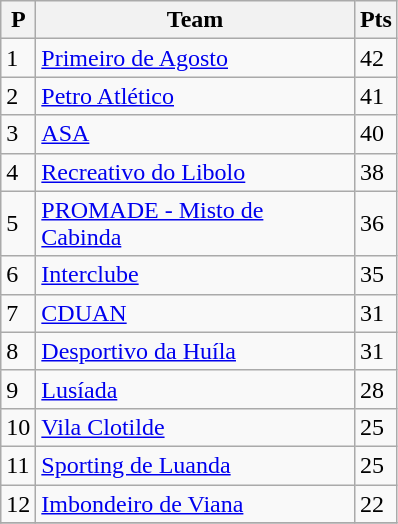<table class="wikitable">
<tr>
<th>P</th>
<th width=205>Team</th>
<th>Pts</th>
</tr>
<tr>
<td>1</td>
<td><a href='#'>Primeiro de Agosto</a></td>
<td>42</td>
</tr>
<tr>
<td>2</td>
<td><a href='#'>Petro Atlético</a></td>
<td>41</td>
</tr>
<tr>
<td>3</td>
<td><a href='#'>ASA</a></td>
<td>40</td>
</tr>
<tr>
<td>4</td>
<td><a href='#'>Recreativo do Libolo</a></td>
<td>38</td>
</tr>
<tr>
<td>5</td>
<td><a href='#'>PROMADE - Misto de Cabinda</a></td>
<td>36</td>
</tr>
<tr>
<td>6</td>
<td><a href='#'>Interclube</a></td>
<td>35</td>
</tr>
<tr>
<td>7</td>
<td><a href='#'>CDUAN</a></td>
<td>31</td>
</tr>
<tr>
<td>8</td>
<td><a href='#'>Desportivo da Huíla</a></td>
<td>31</td>
</tr>
<tr>
<td>9</td>
<td><a href='#'>Lusíada</a></td>
<td>28</td>
</tr>
<tr>
<td>10</td>
<td><a href='#'>Vila Clotilde</a></td>
<td>25</td>
</tr>
<tr>
<td>11</td>
<td><a href='#'>Sporting de Luanda</a></td>
<td>25</td>
</tr>
<tr>
<td>12</td>
<td><a href='#'>Imbondeiro de Viana</a></td>
<td>22</td>
</tr>
<tr>
</tr>
</table>
